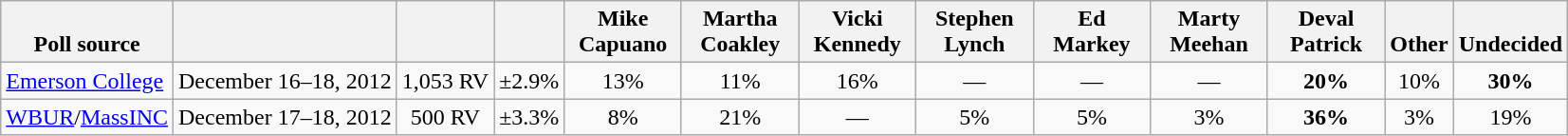<table class="wikitable" style="text-align:center">
<tr valign= bottom>
<th>Poll source</th>
<th></th>
<th></th>
<th></th>
<th style="width:75px;">Mike<br>Capuano</th>
<th style="width:75px;">Martha<br>Coakley</th>
<th style="width:75px;">Vicki<br>Kennedy</th>
<th style="width:75px;">Stephen<br>Lynch</th>
<th style="width:75px;">Ed<br>Markey</th>
<th style="width:75px;">Marty<br>Meehan</th>
<th style="width:75px;">Deval<br>Patrick</th>
<th>Other</th>
<th>Undecided</th>
</tr>
<tr>
<td align=left><a href='#'>Emerson College</a></td>
<td>December 16–18, 2012</td>
<td>1,053 RV</td>
<td>±2.9%</td>
<td>13%</td>
<td>11%</td>
<td>16%</td>
<td>—</td>
<td>—</td>
<td>—</td>
<td><strong>20%</strong></td>
<td>10%</td>
<td><strong>30%</strong></td>
</tr>
<tr>
<td align=left><a href='#'>WBUR</a>/<a href='#'>MassINC</a></td>
<td>December 17–18, 2012</td>
<td>500 RV</td>
<td>±3.3%</td>
<td>8%</td>
<td>21%</td>
<td>—</td>
<td>5%</td>
<td>5%</td>
<td>3%</td>
<td><strong>36%</strong></td>
<td>3%</td>
<td>19%</td>
</tr>
</table>
